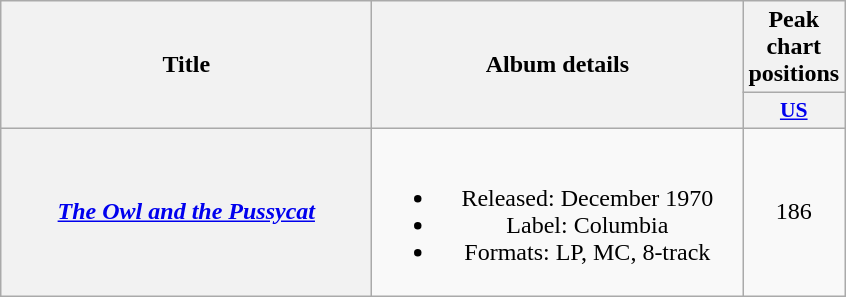<table class="wikitable plainrowheaders" style="text-align:center;">
<tr>
<th rowspan="2" scope="col" style="width:15em;">Title</th>
<th rowspan="2" scope="col" style="width:15em;">Album details</th>
<th>Peak chart positions</th>
</tr>
<tr>
<th scope="col" style="width:2em;font-size:90%;"><a href='#'>US</a><br></th>
</tr>
<tr>
<th scope="row"><em><a href='#'>The Owl and the Pussycat</a></em></th>
<td><br><ul><li>Released: December 1970</li><li>Label: Columbia</li><li>Formats: LP, MC, 8-track</li></ul></td>
<td>186</td>
</tr>
</table>
